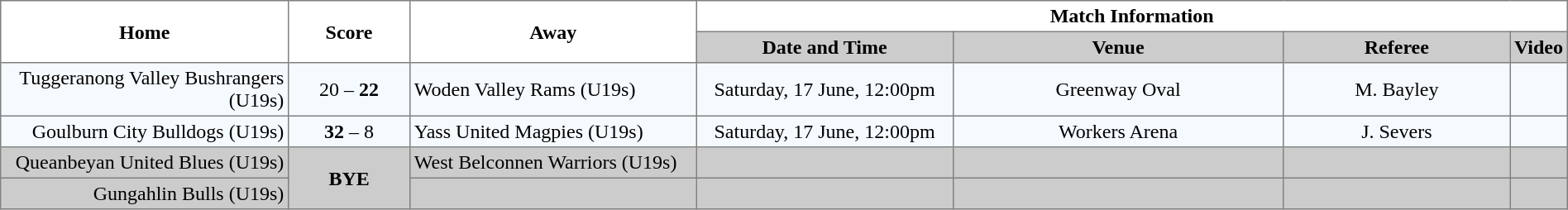<table border="1" cellpadding="3" cellspacing="0" width="100%" style="border-collapse:collapse;  text-align:center;">
<tr>
<th rowspan="2" width="19%">Home</th>
<th rowspan="2" width="8%">Score</th>
<th rowspan="2" width="19%">Away</th>
<th colspan="4">Match Information</th>
</tr>
<tr style="background:#CCCCCC">
<th width="17%">Date and Time</th>
<th width="22%">Venue</th>
<th width="50%">Referee</th>
<th>Video</th>
</tr>
<tr style="text-align:center; background:#f5faff;">
<td align="right">Tuggeranong Valley Bushrangers (U19s) </td>
<td>20 – <strong>22</strong></td>
<td align="left"> Woden Valley Rams (U19s)</td>
<td>Saturday, 17 June, 12:00pm</td>
<td>Greenway Oval</td>
<td>M. Bayley</td>
<td></td>
</tr>
<tr style="text-align:center; background:#f5faff;">
<td align="right">Goulburn City Bulldogs (U19s) </td>
<td><strong>32</strong> – 8</td>
<td align="left"> Yass United Magpies (U19s)</td>
<td>Saturday, 17 June, 12:00pm</td>
<td>Workers Arena</td>
<td>J. Severs</td>
<td></td>
</tr>
<tr style="text-align:center; background:#CCCCCC;">
<td align="right">Queanbeyan United Blues (U19s) </td>
<td rowspan="2"><strong>BYE</strong></td>
<td align="left"> West Belconnen Warriors (U19s)</td>
<td></td>
<td></td>
<td></td>
<td></td>
</tr>
<tr style="text-align:center; background:#CCCCCC;">
<td align="right">Gungahlin Bulls (U19s) </td>
<td></td>
<td align="left"></td>
<td></td>
<td></td>
<td></td>
</tr>
</table>
